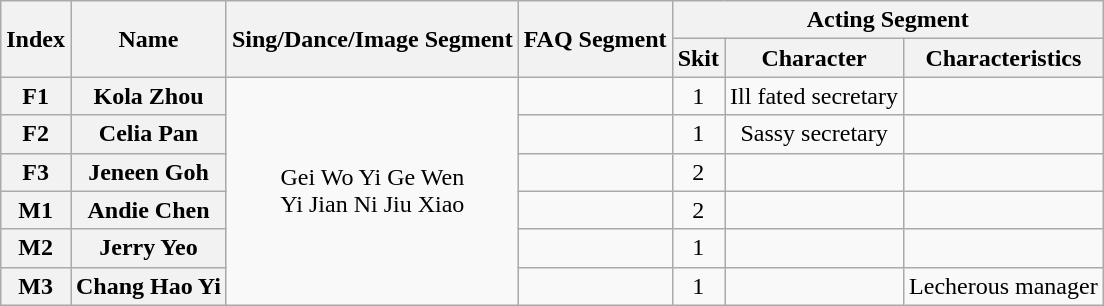<table class="wikitable" style="text-align:center;">
<tr>
<th rowspan="2">Index</th>
<th rowspan="2">Name</th>
<th rowspan="2">Sing/Dance/Image Segment</th>
<th rowspan="2">FAQ Segment</th>
<th colspan=4>Acting Segment</th>
</tr>
<tr>
<th>Skit</th>
<th>Character</th>
<th>Characteristics</th>
</tr>
<tr>
<th>F1</th>
<th>Kola Zhou</th>
<td rowspan="6">Gei Wo Yi Ge Wen <br>Yi Jian Ni Jiu Xiao</td>
<td></td>
<td>1</td>
<td>Ill fated secretary</td>
<td></td>
</tr>
<tr>
<th>F2</th>
<th>Celia Pan</th>
<td></td>
<td>1</td>
<td>Sassy secretary</td>
<td></td>
</tr>
<tr>
<th>F3</th>
<th>Jeneen Goh</th>
<td></td>
<td>2</td>
<td></td>
<td></td>
</tr>
<tr>
<th>M1</th>
<th>Andie Chen</th>
<td></td>
<td>2</td>
<td></td>
<td></td>
</tr>
<tr>
<th>M2</th>
<th>Jerry Yeo</th>
<td></td>
<td>1</td>
<td></td>
<td></td>
</tr>
<tr>
<th>M3</th>
<th>Chang Hao Yi</th>
<td></td>
<td>1</td>
<td></td>
<td>Lecherous manager</td>
</tr>
</table>
